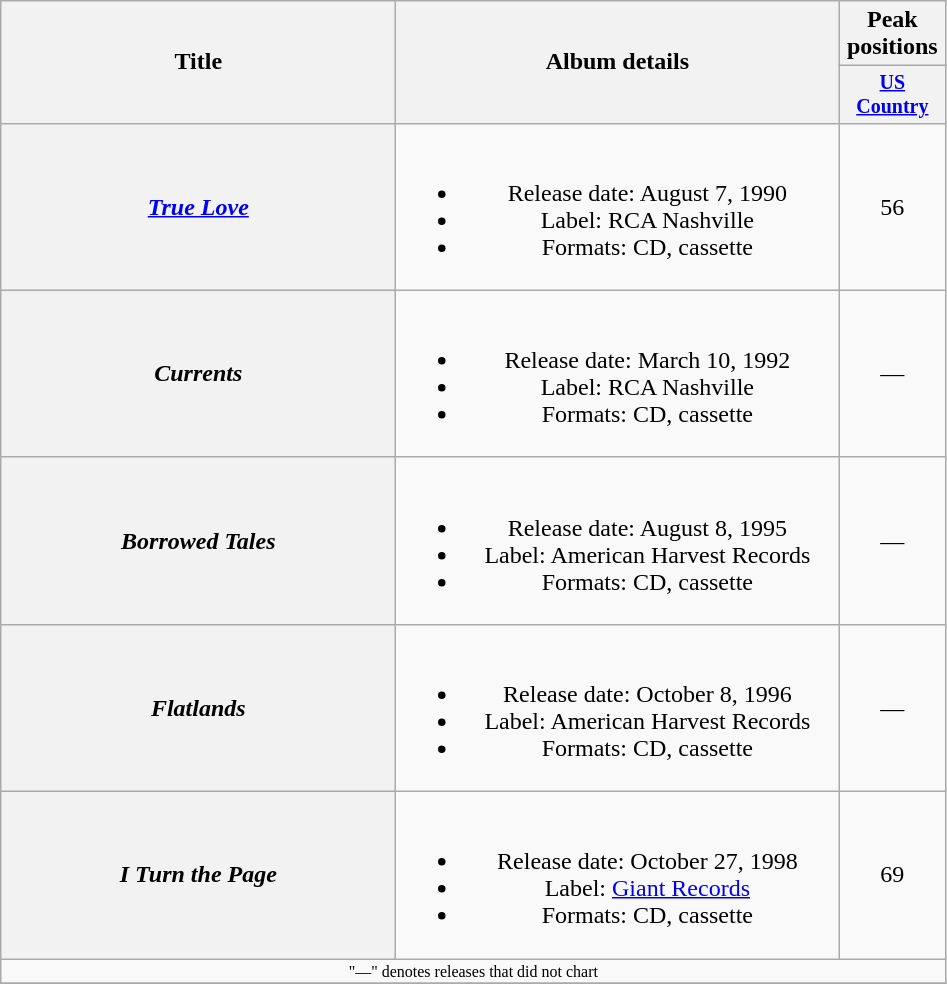<table class="wikitable plainrowheaders" style="text-align:center;">
<tr>
<th rowspan="2" style="width:16em;">Title</th>
<th rowspan="2" style="width:18em;">Album details</th>
<th colspan="1">Peak<br>positions</th>
</tr>
<tr style="font-size:smaller;">
<th width="65"><a href='#'>US Country</a><br></th>
</tr>
<tr>
<th scope="row"><em><a href='#'>True Love</a></em></th>
<td><br><ul><li>Release date: August 7, 1990</li><li>Label: RCA Nashville</li><li>Formats: CD, cassette</li></ul></td>
<td>56</td>
</tr>
<tr>
<th scope="row"><em>Currents</em></th>
<td><br><ul><li>Release date: March 10, 1992</li><li>Label: RCA Nashville</li><li>Formats: CD, cassette</li></ul></td>
<td>—</td>
</tr>
<tr>
<th scope="row"><em>Borrowed Tales</em></th>
<td><br><ul><li>Release date: August 8, 1995</li><li>Label: American Harvest Records</li><li>Formats: CD, cassette</li></ul></td>
<td>—</td>
</tr>
<tr>
<th scope="row"><em>Flatlands</em></th>
<td><br><ul><li>Release date: October 8, 1996</li><li>Label: American Harvest Records</li><li>Formats: CD, cassette</li></ul></td>
<td>—</td>
</tr>
<tr>
<th scope="row"><em>I Turn the Page</em></th>
<td><br><ul><li>Release date: October 27, 1998</li><li>Label: <a href='#'>Giant Records</a></li><li>Formats: CD, cassette</li></ul></td>
<td>69</td>
</tr>
<tr>
<td colspan="3" style="font-size:8pt">"—" denotes releases that did not chart</td>
</tr>
<tr>
</tr>
</table>
